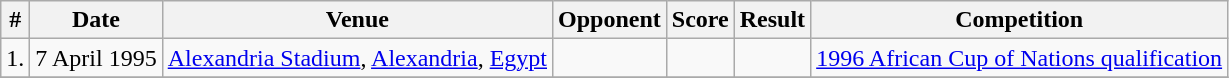<table class="wikitable collapsible">
<tr>
<th>#</th>
<th>Date</th>
<th>Venue</th>
<th>Opponent</th>
<th>Score</th>
<th>Result</th>
<th>Competition</th>
</tr>
<tr>
<td>1.</td>
<td>7 April 1995</td>
<td><a href='#'>Alexandria Stadium</a>, <a href='#'>Alexandria</a>, <a href='#'>Egypt</a></td>
<td></td>
<td></td>
<td></td>
<td><a href='#'>1996 African Cup of Nations qualification</a></td>
</tr>
<tr>
</tr>
</table>
